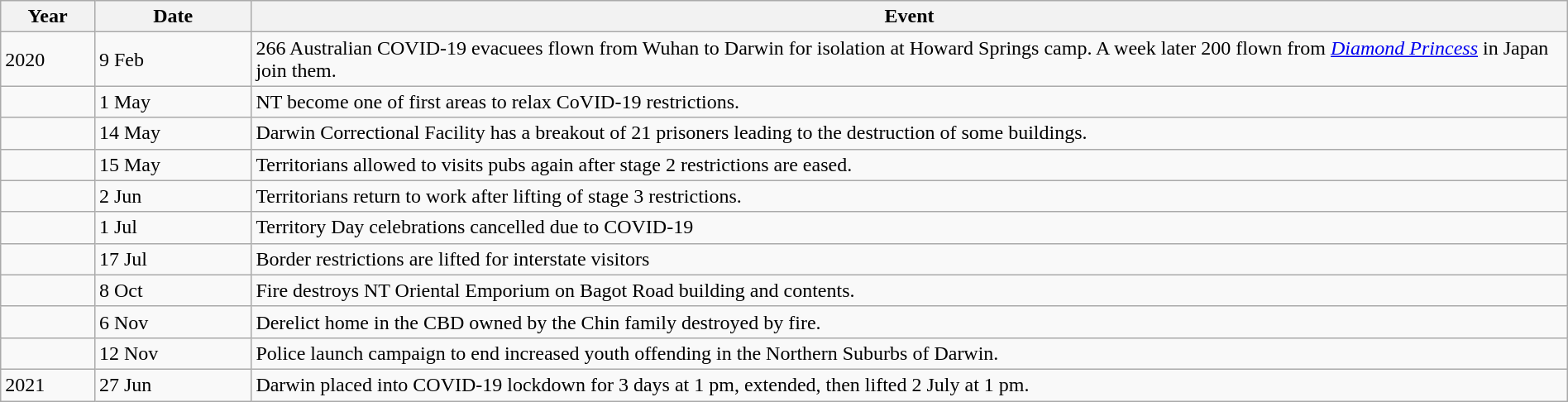<table class="wikitable" style="width:100%">
<tr>
<th style="width:6%">Year</th>
<th style="width:10%">Date</th>
<th>Event</th>
</tr>
<tr>
<td>2020</td>
<td>9 Feb</td>
<td>266 Australian COVID-19 evacuees flown from Wuhan to Darwin for isolation at Howard Springs camp. A week later 200 flown from <em><a href='#'>Diamond Princess</a></em> in Japan join them.</td>
</tr>
<tr>
<td></td>
<td>1 May</td>
<td>NT become one of first areas to relax CoVID-19 restrictions.</td>
</tr>
<tr>
<td></td>
<td>14 May</td>
<td>Darwin Correctional Facility has a breakout of 21 prisoners leading to the destruction of some buildings.</td>
</tr>
<tr>
<td></td>
<td>15 May</td>
<td>Territorians allowed to visits pubs again after stage 2 restrictions are eased.</td>
</tr>
<tr>
<td></td>
<td>2 Jun</td>
<td>Territorians return to work after lifting of stage 3 restrictions.</td>
</tr>
<tr>
<td></td>
<td>1 Jul</td>
<td>Territory Day celebrations cancelled due to COVID-19</td>
</tr>
<tr>
<td></td>
<td>17 Jul</td>
<td>Border restrictions are lifted for interstate visitors</td>
</tr>
<tr>
<td></td>
<td>8 Oct</td>
<td>Fire destroys NT Oriental Emporium on Bagot Road building and contents.</td>
</tr>
<tr>
<td></td>
<td>6 Nov</td>
<td>Derelict home in the CBD owned by the Chin family destroyed by fire.</td>
</tr>
<tr>
<td></td>
<td>12 Nov</td>
<td>Police launch campaign to end increased youth offending in the Northern Suburbs of Darwin.</td>
</tr>
<tr>
<td>2021</td>
<td>27 Jun</td>
<td>Darwin placed into COVID-19 lockdown for 3 days at 1 pm, extended, then lifted 2 July at 1 pm.</td>
</tr>
</table>
